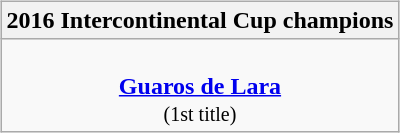<table style="width:100%;">
<tr>
<td valign=top align=right width=33%><br>













</td>
<td style="vertical-align:top; align:center; width:33%;"><br><table style="width:100%;">
<tr>
<td style="width=50%;"></td>
<td></td>
<td style="width=50%;"></td>
</tr>
</table>
<br><table class=wikitable style="text-align:center; margin:auto">
<tr>
<th>2016 Intercontinental Cup champions</th>
</tr>
<tr>
<td><br> <strong><a href='#'>Guaros de Lara</a></strong><br><small>(1st title)</small></td>
</tr>
</table>
</td>
<td style="vertical-align:top; align:left; width:33%;"><br>













</td>
</tr>
</table>
